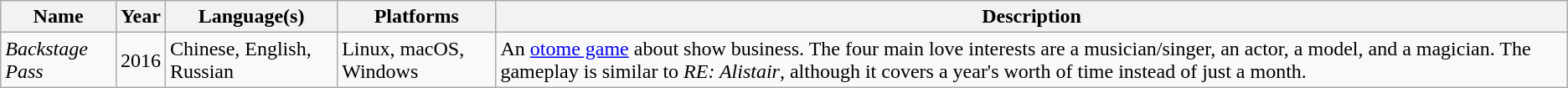<table class="wikitable sortable">
<tr>
<th>Name</th>
<th>Year</th>
<th>Language(s)</th>
<th>Platforms</th>
<th>Description</th>
</tr>
<tr>
<td><em>Backstage Pass</em></td>
<td>2016</td>
<td>Chinese, English, Russian</td>
<td>Linux, macOS, Windows</td>
<td>An <a href='#'>otome game</a> about show business. The four main love interests are a musician/singer, an actor, a model, and a magician. The gameplay is similar to <em>RE: Alistair</em>, although it covers a year's worth of time instead of just a month.</td>
</tr>
</table>
